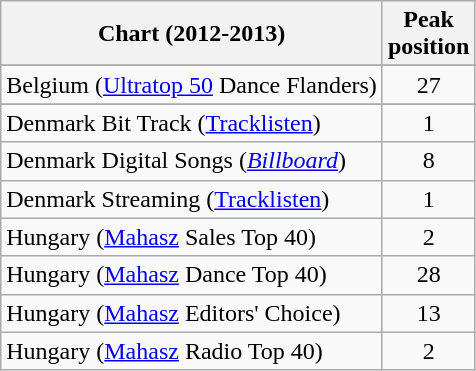<table class="wikitable sortable" border="1">
<tr>
<th>Chart (2012-2013)</th>
<th>Peak<br>position</th>
</tr>
<tr>
</tr>
<tr>
<td>Belgium (<a href='#'>Ultratop 50</a> Dance Flanders)</td>
<td align=center>27</td>
</tr>
<tr>
</tr>
<tr>
</tr>
<tr>
<td>Denmark Bit Track (<a href='#'>Tracklisten</a>)</td>
<td align=center>1</td>
</tr>
<tr>
<td>Denmark Digital Songs (<em><a href='#'>Billboard</a></em>)</td>
<td align=center>8</td>
</tr>
<tr>
<td>Denmark Streaming (<a href='#'>Tracklisten</a>)</td>
<td align=center>1</td>
</tr>
<tr>
<td>Hungary (<a href='#'>Mahasz</a> Sales Top 40)</td>
<td align=center>2</td>
</tr>
<tr>
<td>Hungary (<a href='#'>Mahasz</a> Dance Top 40)</td>
<td align=center>28</td>
</tr>
<tr>
<td>Hungary (<a href='#'>Mahasz</a> Editors' Choice)</td>
<td align=center>13</td>
</tr>
<tr>
<td>Hungary (<a href='#'>Mahasz</a> Radio Top 40)</td>
<td align=center>2</td>
</tr>
</table>
